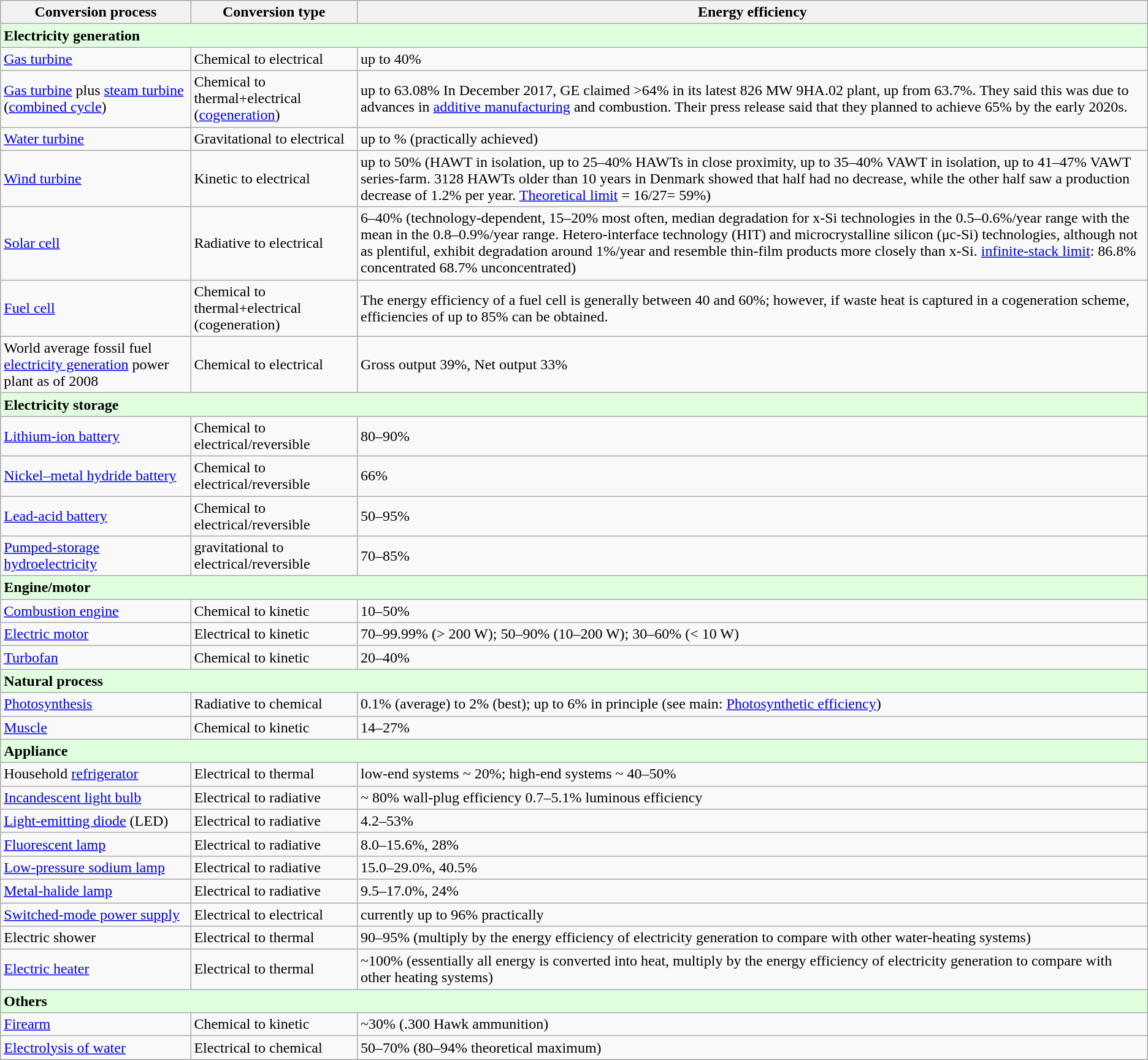<table class="wikitable">
<tr>
<th>Conversion process</th>
<th>Conversion type</th>
<th>Energy efficiency</th>
</tr>
<tr>
<td colspan="3" style="background:#dfffdf;"><strong>Electricity generation</strong></td>
</tr>
<tr>
<td><a href='#'>Gas turbine</a></td>
<td>Chemical to electrical</td>
<td>up to 40%</td>
</tr>
<tr>
<td><a href='#'>Gas turbine</a> plus <a href='#'>steam turbine</a> (<a href='#'>combined cycle</a>)</td>
<td>Chemical to thermal+electrical (<a href='#'>cogeneration</a>)</td>
<td>up to 63.08% In December 2017, GE claimed >64% in its latest 826 MW 9HA.02 plant, up from 63.7%. They said this was due to advances in <a href='#'>additive manufacturing</a> and combustion. Their press release said that they planned to achieve 65% by the early 2020s.</td>
</tr>
<tr>
<td><a href='#'>Water turbine</a></td>
<td>Gravitational to electrical</td>
<td>up to % (practically achieved)</td>
</tr>
<tr>
<td><a href='#'>Wind turbine</a></td>
<td>Kinetic to electrical</td>
<td>up to 50% (HAWT in isolation, up to 25–40% HAWTs in close proximity, up to 35–40% VAWT in isolation, up to 41–47% VAWT series-farm. 3128 HAWTs older than 10 years in Denmark showed that half had no decrease, while the other half saw a production decrease of 1.2% per year. <a href='#'>Theoretical limit</a> = 16/27= 59%)</td>
</tr>
<tr>
<td><a href='#'>Solar cell</a></td>
<td>Radiative to electrical</td>
<td>6–40% (technology-dependent, 15–20% most often, median degradation for x-Si technologies in the 0.5–0.6%/year range with the mean in the 0.8–0.9%/year range. Hetero-interface technology (HIT) and microcrystalline silicon (μc-Si) technologies, although not as plentiful, exhibit degradation around 1%/year and resemble thin-film products more closely than x-Si. <a href='#'>infinite-stack limit</a>: 86.8% concentrated 68.7% unconcentrated)</td>
</tr>
<tr>
<td><a href='#'>Fuel cell</a></td>
<td>Chemical to thermal+electrical (cogeneration)</td>
<td>The energy efficiency of a fuel cell is generally between 40 and 60%; however, if waste heat is captured in a cogeneration scheme, efficiencies of up to 85% can be obtained.</td>
</tr>
<tr>
<td>World average fossil fuel <a href='#'>electricity generation</a> power plant as of 2008 </td>
<td>Chemical to electrical</td>
<td>Gross output 39%, Net output 33%</td>
</tr>
<tr>
<td colspan="3" style="background:#dfffdf;"><strong>Electricity storage</strong></td>
</tr>
<tr>
<td><a href='#'>Lithium-ion battery</a></td>
<td>Chemical to electrical/reversible</td>
<td>80–90%</td>
</tr>
<tr>
<td><a href='#'>Nickel–metal hydride battery</a></td>
<td>Chemical to electrical/reversible</td>
<td>66%</td>
</tr>
<tr>
<td><a href='#'>Lead-acid battery</a></td>
<td>Chemical to electrical/reversible</td>
<td>50–95%</td>
</tr>
<tr>
<td><a href='#'>Pumped-storage hydroelectricity</a></td>
<td>gravitational to electrical/reversible</td>
<td>70–85%</td>
</tr>
<tr>
<td colspan="3" style="background:#dfffdf;"><strong>Engine/motor</strong></td>
</tr>
<tr>
<td><a href='#'>Combustion engine</a></td>
<td>Chemical to kinetic</td>
<td>10–50%</td>
</tr>
<tr>
<td><a href='#'>Electric motor</a></td>
<td>Electrical to kinetic</td>
<td>70–99.99% (> 200 W); 50–90% (10–200 W); 30–60% (< 10 W)</td>
</tr>
<tr>
<td><a href='#'>Turbofan</a></td>
<td>Chemical to kinetic</td>
<td>20–40%</td>
</tr>
<tr>
<td colspan="3" style="background:#dfffdf;"><strong>Natural process</strong></td>
</tr>
<tr>
<td><a href='#'>Photosynthesis</a></td>
<td>Radiative to chemical</td>
<td>0.1% (average) to 2% (best); up to 6% in principle (see main: <a href='#'>Photosynthetic efficiency</a>)</td>
</tr>
<tr>
<td><a href='#'>Muscle</a></td>
<td>Chemical to kinetic</td>
<td>14–27%</td>
</tr>
<tr>
<td colspan="3" style="background:#dfffdf;"><strong>Appliance</strong></td>
</tr>
<tr>
<td>Household <a href='#'>refrigerator</a></td>
<td>Electrical to thermal</td>
<td>low-end systems ~ 20%; high-end systems ~ 40–50%</td>
</tr>
<tr>
<td><a href='#'>Incandescent light bulb</a></td>
<td>Electrical to radiative</td>
<td>~ 80% wall-plug efficiency 0.7–5.1% luminous efficiency</td>
</tr>
<tr>
<td><a href='#'>Light-emitting diode</a> (LED)</td>
<td>Electrical to radiative</td>
<td>4.2–53%</td>
</tr>
<tr>
<td><a href='#'>Fluorescent lamp</a></td>
<td>Electrical to radiative</td>
<td>8.0–15.6%, 28%</td>
</tr>
<tr>
<td><a href='#'>Low-pressure sodium lamp</a></td>
<td>Electrical to radiative</td>
<td>15.0–29.0%, 40.5%</td>
</tr>
<tr>
<td><a href='#'>Metal-halide lamp</a></td>
<td>Electrical to radiative</td>
<td>9.5–17.0%, 24%</td>
</tr>
<tr>
<td><a href='#'>Switched-mode power supply</a></td>
<td>Electrical to electrical</td>
<td>currently up to 96% practically</td>
</tr>
<tr>
<td>Electric shower</td>
<td>Electrical to thermal</td>
<td>90–95% (multiply by the energy efficiency of electricity generation to compare with other water-heating systems)</td>
</tr>
<tr>
<td><a href='#'>Electric heater</a></td>
<td>Electrical to thermal</td>
<td>~100% (essentially all energy is converted into heat, multiply by the energy efficiency of electricity generation to compare with other heating systems)</td>
</tr>
<tr>
<td colspan="3" style="background:#dfffdf;"><strong>Others</strong></td>
</tr>
<tr>
<td><a href='#'>Firearm</a></td>
<td>Chemical to kinetic</td>
<td>~30% (.300 Hawk ammunition)</td>
</tr>
<tr>
<td><a href='#'>Electrolysis of water</a></td>
<td>Electrical to chemical</td>
<td>50–70% (80–94% theoretical maximum)</td>
</tr>
</table>
